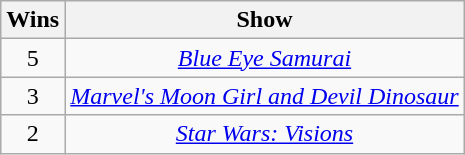<table class="wikitable" style="text-align: center">
<tr>
<th>Wins</th>
<th>Show</th>
</tr>
<tr>
<td style="text-align:center">5</td>
<td><em><a href='#'>Blue Eye Samurai</a></em></td>
</tr>
<tr>
<td style="text-align:center">3</td>
<td><em><a href='#'>Marvel's Moon Girl and Devil Dinosaur</a></em></td>
</tr>
<tr>
<td style="text-align:center">2</td>
<td><em><a href='#'>Star Wars: Visions</a></em></td>
</tr>
</table>
